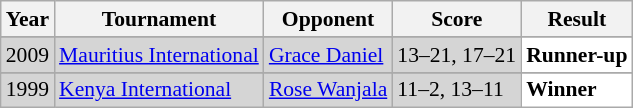<table class="sortable wikitable" style="font-size: 90%;">
<tr>
<th>Year</th>
<th>Tournament</th>
<th>Opponent</th>
<th>Score</th>
<th>Result</th>
</tr>
<tr>
</tr>
<tr style="background:#D5D5D5">
<td align="center">2009</td>
<td align="left"><a href='#'>Mauritius International</a></td>
<td align="left"> <a href='#'>Grace Daniel</a></td>
<td align="left">13–21, 17–21</td>
<td style="text-align:left; background:white"> <strong>Runner-up</strong></td>
</tr>
<tr>
</tr>
<tr style="background:#D5D5D5">
<td align="center">1999</td>
<td align="left"><a href='#'>Kenya International</a></td>
<td align="left"> <a href='#'>Rose Wanjala</a></td>
<td align="left">11–2, 13–11</td>
<td style="text-align:left; background:white"> <strong>Winner</strong></td>
</tr>
</table>
